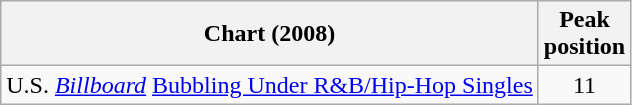<table class="wikitable">
<tr>
<th align="left">Chart (2008)</th>
<th align="left">Peak<br>position</th>
</tr>
<tr>
<td align="left">U.S. <em><a href='#'>Billboard</a></em> <a href='#'>Bubbling Under R&B/Hip-Hop Singles</a></td>
<td align="center">11</td>
</tr>
</table>
